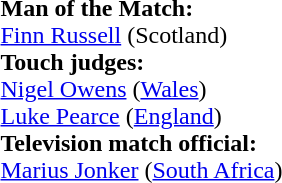<table style="width:100%">
<tr>
<td><br><strong>Man of the Match:</strong>
<br><a href='#'>Finn Russell</a> (Scotland)<br><strong>Touch judges:</strong>
<br><a href='#'>Nigel Owens</a> (<a href='#'>Wales</a>)
<br><a href='#'>Luke Pearce</a> (<a href='#'>England</a>)
<br><strong>Television match official:</strong>
<br><a href='#'>Marius Jonker</a> (<a href='#'>South Africa</a>)</td>
</tr>
</table>
